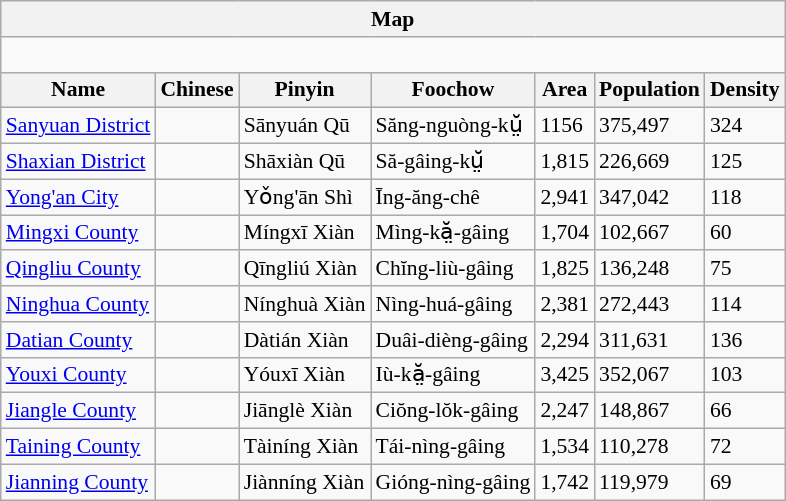<table class="wikitable" style="font-size:90%;">
<tr>
<th colspan="7">Map</th>
</tr>
<tr>
<td colspan="7"><div><br> 












</div></td>
</tr>
<tr>
<th>Name</th>
<th>Chinese</th>
<th>Pinyin</th>
<th>Foochow</th>
<th>Area</th>
<th>Population</th>
<th>Density</th>
</tr>
<tr>
<td><a href='#'>Sanyuan District</a></td>
<td></td>
<td>Sānyuán Qū</td>
<td>Săng-nguòng-kṳ̆</td>
<td>1156</td>
<td>375,497</td>
<td>324</td>
</tr>
<tr>
<td><a href='#'>Shaxian District</a></td>
<td></td>
<td>Shāxiàn Qū</td>
<td>Să-gâing-kṳ̆</td>
<td>1,815</td>
<td>226,669</td>
<td>125</td>
</tr>
<tr>
<td><a href='#'>Yong'an City</a></td>
<td></td>
<td>Yǒng'ān Shì</td>
<td>Īng-ăng-chê</td>
<td>2,941</td>
<td>347,042</td>
<td>118</td>
</tr>
<tr>
<td><a href='#'>Mingxi County</a></td>
<td></td>
<td>Míngxī Xiàn</td>
<td>Mìng-kă̤-gâing</td>
<td>1,704</td>
<td>102,667</td>
<td>60</td>
</tr>
<tr>
<td><a href='#'>Qingliu County</a></td>
<td></td>
<td>Qīngliú Xiàn</td>
<td>Chĭng-liù-gâing</td>
<td>1,825</td>
<td>136,248</td>
<td>75</td>
</tr>
<tr>
<td><a href='#'>Ninghua County</a></td>
<td></td>
<td>Nínghuà Xiàn</td>
<td>Nìng-huá-gâing</td>
<td>2,381</td>
<td>272,443</td>
<td>114</td>
</tr>
<tr>
<td><a href='#'>Datian County</a></td>
<td></td>
<td>Dàtián Xiàn</td>
<td>Duâi-dièng-gâing</td>
<td>2,294</td>
<td>311,631</td>
<td>136</td>
</tr>
<tr>
<td><a href='#'>Youxi County</a></td>
<td></td>
<td>Yóuxī Xiàn</td>
<td>Iù-kă̤-gâing</td>
<td>3,425</td>
<td>352,067</td>
<td>103</td>
</tr>
<tr>
<td><a href='#'>Jiangle County</a></td>
<td></td>
<td>Jiānglè Xiàn</td>
<td>Ciŏng-lŏk-gâing</td>
<td>2,247</td>
<td>148,867</td>
<td>66</td>
</tr>
<tr>
<td><a href='#'>Taining County</a></td>
<td></td>
<td>Tàiníng Xiàn</td>
<td>Tái-nìng-gâing</td>
<td>1,534</td>
<td>110,278</td>
<td>72</td>
</tr>
<tr>
<td><a href='#'>Jianning County</a></td>
<td></td>
<td>Jiànníng Xiàn</td>
<td>Gióng-nìng-gâing</td>
<td>1,742</td>
<td>119,979</td>
<td>69</td>
</tr>
</table>
